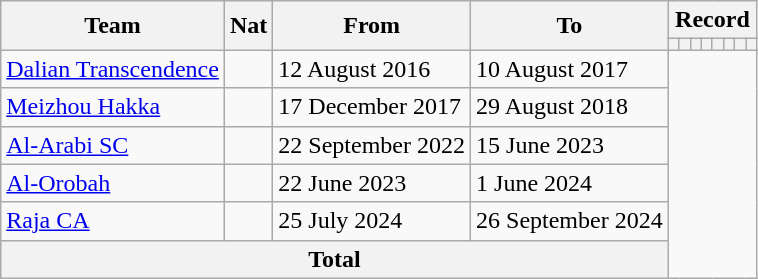<table class="wikitable" style="text-align: center">
<tr>
<th rowspan="2">Team</th>
<th rowspan="2">Nat</th>
<th rowspan="2">From</th>
<th rowspan="2">To</th>
<th colspan="8">Record</th>
</tr>
<tr>
<th></th>
<th></th>
<th></th>
<th></th>
<th></th>
<th></th>
<th></th>
<th></th>
</tr>
<tr>
<td align=left><a href='#'>Dalian Transcendence</a></td>
<td></td>
<td align=left>12 August 2016</td>
<td align=left>10 August 2017<br></td>
</tr>
<tr>
<td align=left><a href='#'>Meizhou Hakka</a></td>
<td></td>
<td align=left>17 December 2017</td>
<td align=left>29 August 2018<br></td>
</tr>
<tr>
<td align=left><a href='#'>Al-Arabi SC</a></td>
<td></td>
<td align=left>22 September 2022</td>
<td align=left>15 June 2023<br></td>
</tr>
<tr>
<td align=left><a href='#'>Al-Orobah</a></td>
<td></td>
<td align=left>22 June 2023</td>
<td align=left>1 June 2024<br></td>
</tr>
<tr>
<td align=left><a href='#'>Raja CA</a></td>
<td></td>
<td align=left>25 July 2024</td>
<td align=left>26 September 2024<br></td>
</tr>
<tr>
<th colspan="4">Total<br></th>
</tr>
</table>
